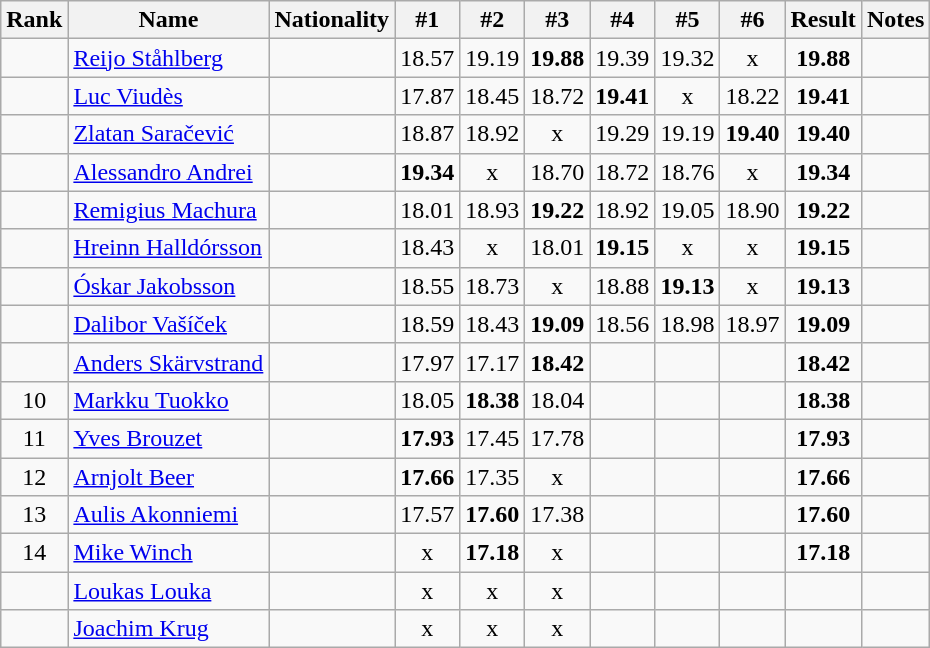<table class="wikitable sortable" style="text-align:center">
<tr>
<th>Rank</th>
<th>Name</th>
<th>Nationality</th>
<th>#1</th>
<th>#2</th>
<th>#3</th>
<th>#4</th>
<th>#5</th>
<th>#6</th>
<th>Result</th>
<th>Notes</th>
</tr>
<tr>
<td></td>
<td align="left"><a href='#'>Reijo Ståhlberg</a></td>
<td align=left></td>
<td>18.57</td>
<td>19.19</td>
<td><strong>19.88</strong></td>
<td>19.39</td>
<td>19.32</td>
<td>x</td>
<td><strong>19.88</strong></td>
<td></td>
</tr>
<tr>
<td></td>
<td align="left"><a href='#'>Luc Viudès</a></td>
<td align=left></td>
<td>17.87</td>
<td>18.45</td>
<td>18.72</td>
<td><strong>19.41</strong></td>
<td>x</td>
<td>18.22</td>
<td><strong>19.41</strong></td>
<td></td>
</tr>
<tr>
<td></td>
<td align="left"><a href='#'>Zlatan Saračević</a></td>
<td align=left></td>
<td>18.87</td>
<td>18.92</td>
<td>x</td>
<td>19.29</td>
<td>19.19</td>
<td><strong>19.40</strong></td>
<td><strong>19.40</strong></td>
<td></td>
</tr>
<tr>
<td></td>
<td align="left"><a href='#'>Alessandro Andrei</a></td>
<td align=left></td>
<td><strong>19.34</strong></td>
<td>x</td>
<td>18.70</td>
<td>18.72</td>
<td>18.76</td>
<td>x</td>
<td><strong>19.34</strong></td>
<td></td>
</tr>
<tr>
<td></td>
<td align="left"><a href='#'>Remigius Machura</a></td>
<td align=left></td>
<td>18.01</td>
<td>18.93</td>
<td><strong>19.22</strong></td>
<td>18.92</td>
<td>19.05</td>
<td>18.90</td>
<td><strong>19.22</strong></td>
<td></td>
</tr>
<tr>
<td></td>
<td align="left"><a href='#'>Hreinn Halldórsson</a></td>
<td align=left></td>
<td>18.43</td>
<td>x</td>
<td>18.01</td>
<td><strong>19.15</strong></td>
<td>x</td>
<td>x</td>
<td><strong>19.15</strong></td>
<td></td>
</tr>
<tr>
<td></td>
<td align="left"><a href='#'>Óskar Jakobsson</a></td>
<td align=left></td>
<td>18.55</td>
<td>18.73</td>
<td>x</td>
<td>18.88</td>
<td><strong>19.13</strong></td>
<td>x</td>
<td><strong>19.13</strong></td>
<td></td>
</tr>
<tr>
<td></td>
<td align="left"><a href='#'>Dalibor Vašíček</a></td>
<td align=left></td>
<td>18.59</td>
<td>18.43</td>
<td><strong>19.09</strong></td>
<td>18.56</td>
<td>18.98</td>
<td>18.97</td>
<td><strong>19.09</strong></td>
<td></td>
</tr>
<tr>
<td></td>
<td align="left"><a href='#'>Anders Skärvstrand</a></td>
<td align=left></td>
<td>17.97</td>
<td>17.17</td>
<td><strong>18.42</strong></td>
<td></td>
<td></td>
<td></td>
<td><strong>18.42</strong></td>
<td></td>
</tr>
<tr>
<td>10</td>
<td align="left"><a href='#'>Markku Tuokko</a></td>
<td align=left></td>
<td>18.05</td>
<td><strong>18.38</strong></td>
<td>18.04</td>
<td></td>
<td></td>
<td></td>
<td><strong>18.38</strong></td>
<td></td>
</tr>
<tr>
<td>11</td>
<td align="left"><a href='#'>Yves Brouzet</a></td>
<td align=left></td>
<td><strong>17.93</strong></td>
<td>17.45</td>
<td>17.78</td>
<td></td>
<td></td>
<td></td>
<td><strong>17.93</strong></td>
<td></td>
</tr>
<tr>
<td>12</td>
<td align="left"><a href='#'>Arnjolt Beer</a></td>
<td align=left></td>
<td><strong>17.66</strong></td>
<td>17.35</td>
<td>x</td>
<td></td>
<td></td>
<td></td>
<td><strong>17.66</strong></td>
<td></td>
</tr>
<tr>
<td>13</td>
<td align="left"><a href='#'>Aulis Akonniemi</a></td>
<td align=left></td>
<td>17.57</td>
<td><strong>17.60</strong></td>
<td>17.38</td>
<td></td>
<td></td>
<td></td>
<td><strong>17.60</strong></td>
<td></td>
</tr>
<tr>
<td>14</td>
<td align="left"><a href='#'>Mike Winch</a></td>
<td align=left></td>
<td>x</td>
<td><strong>17.18</strong></td>
<td>x</td>
<td></td>
<td></td>
<td></td>
<td><strong>17.18</strong></td>
<td></td>
</tr>
<tr>
<td></td>
<td align="left"><a href='#'>Loukas Louka</a></td>
<td align=left></td>
<td>x</td>
<td>x</td>
<td>x</td>
<td></td>
<td></td>
<td></td>
<td><strong></strong></td>
<td></td>
</tr>
<tr>
<td></td>
<td align="left"><a href='#'>Joachim Krug</a></td>
<td align=left></td>
<td>x</td>
<td>x</td>
<td>x</td>
<td></td>
<td></td>
<td></td>
<td><strong></strong></td>
<td></td>
</tr>
</table>
